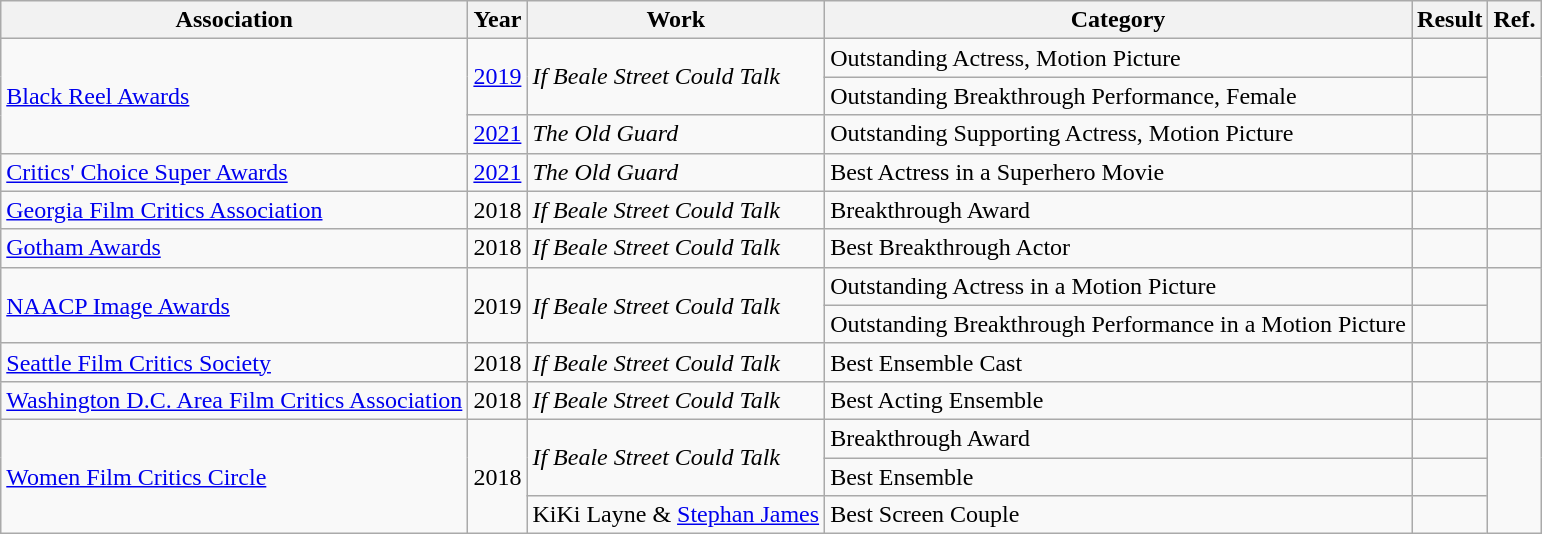<table class="wikitable">
<tr>
<th>Association</th>
<th>Year</th>
<th>Work</th>
<th>Category</th>
<th>Result</th>
<th>Ref.</th>
</tr>
<tr>
<td rowspan="3"><a href='#'>Black Reel Awards</a></td>
<td rowspan="2"><a href='#'>2019</a></td>
<td rowspan="2"><em>If Beale Street Could Talk</em></td>
<td>Outstanding Actress, Motion Picture</td>
<td></td>
<td rowspan="2"></td>
</tr>
<tr>
<td>Outstanding Breakthrough Performance, Female</td>
<td></td>
</tr>
<tr>
<td><a href='#'>2021</a></td>
<td><em>The Old Guard</em></td>
<td>Outstanding Supporting Actress, Motion Picture</td>
<td></td>
<td></td>
</tr>
<tr>
<td><a href='#'>Critics' Choice Super Awards</a></td>
<td><a href='#'>2021</a></td>
<td><em>The Old Guard</em></td>
<td>Best Actress in a Superhero Movie</td>
<td></td>
<td></td>
</tr>
<tr>
<td><a href='#'>Georgia Film Critics Association</a></td>
<td>2018</td>
<td><em>If Beale Street Could Talk</em></td>
<td>Breakthrough Award</td>
<td></td>
<td></td>
</tr>
<tr>
<td><a href='#'>Gotham Awards</a></td>
<td>2018</td>
<td><em>If Beale Street Could Talk</em></td>
<td>Best Breakthrough Actor</td>
<td></td>
<td></td>
</tr>
<tr>
<td rowspan="2"><a href='#'>NAACP Image Awards</a></td>
<td rowspan="2">2019</td>
<td rowspan="2"><em>If Beale Street Could Talk</em></td>
<td>Outstanding Actress in a Motion Picture</td>
<td></td>
<td rowspan="2"></td>
</tr>
<tr>
<td>Outstanding Breakthrough Performance in a Motion Picture</td>
<td></td>
</tr>
<tr>
<td><a href='#'>Seattle Film Critics Society</a></td>
<td>2018</td>
<td><em>If Beale Street Could Talk</em></td>
<td>Best Ensemble Cast</td>
<td></td>
<td></td>
</tr>
<tr>
<td><a href='#'>Washington D.C. Area Film Critics Association</a></td>
<td>2018</td>
<td><em>If Beale Street Could Talk</em></td>
<td>Best Acting Ensemble</td>
<td></td>
<td></td>
</tr>
<tr>
<td rowspan="3"><a href='#'>Women Film Critics Circle</a></td>
<td rowspan="3">2018</td>
<td rowspan="2"><em>If Beale Street Could Talk</em></td>
<td>Breakthrough Award</td>
<td></td>
<td rowspan="3"></td>
</tr>
<tr>
<td>Best Ensemble</td>
<td></td>
</tr>
<tr>
<td>KiKi Layne & <a href='#'>Stephan James</a></td>
<td>Best Screen Couple</td>
<td></td>
</tr>
</table>
